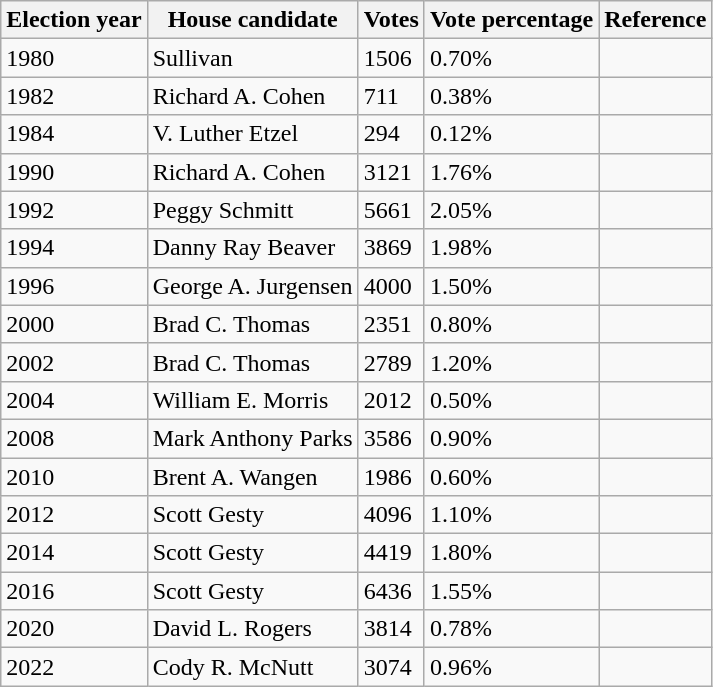<table class="wikitable">
<tr>
<th>Election year</th>
<th>House candidate</th>
<th>Votes</th>
<th>Vote percentage</th>
<th>Reference</th>
</tr>
<tr>
<td>1980</td>
<td>Sullivan</td>
<td>1506</td>
<td>0.70%</td>
<td></td>
</tr>
<tr>
<td>1982</td>
<td>Richard A. Cohen</td>
<td>711</td>
<td>0.38%</td>
<td></td>
</tr>
<tr>
<td>1984</td>
<td>V. Luther Etzel</td>
<td>294</td>
<td>0.12%</td>
<td></td>
</tr>
<tr>
<td>1990</td>
<td>Richard A. Cohen</td>
<td>3121</td>
<td>1.76%</td>
<td></td>
</tr>
<tr>
<td>1992</td>
<td>Peggy Schmitt</td>
<td>5661</td>
<td>2.05%</td>
<td></td>
</tr>
<tr>
<td>1994</td>
<td>Danny Ray Beaver</td>
<td>3869</td>
<td>1.98%</td>
<td></td>
</tr>
<tr>
<td>1996</td>
<td>George A. Jurgensen</td>
<td>4000</td>
<td>1.50%</td>
<td></td>
</tr>
<tr>
<td>2000</td>
<td>Brad C. Thomas</td>
<td>2351</td>
<td>0.80%</td>
<td></td>
</tr>
<tr>
<td>2002</td>
<td>Brad C. Thomas</td>
<td>2789</td>
<td>1.20%</td>
<td></td>
</tr>
<tr>
<td>2004</td>
<td>William E. Morris</td>
<td>2012</td>
<td>0.50%</td>
<td></td>
</tr>
<tr>
<td>2008</td>
<td>Mark Anthony Parks</td>
<td>3586</td>
<td>0.90%</td>
<td></td>
</tr>
<tr>
<td>2010</td>
<td>Brent A. Wangen</td>
<td>1986</td>
<td>0.60%</td>
<td></td>
</tr>
<tr>
<td>2012</td>
<td>Scott Gesty</td>
<td>4096</td>
<td>1.10%</td>
<td></td>
</tr>
<tr>
<td>2014</td>
<td>Scott Gesty</td>
<td>4419</td>
<td>1.80%</td>
<td></td>
</tr>
<tr>
<td>2016</td>
<td>Scott Gesty</td>
<td>6436</td>
<td>1.55%</td>
<td></td>
</tr>
<tr>
<td>2020</td>
<td>David L. Rogers</td>
<td>3814</td>
<td>0.78%</td>
<td></td>
</tr>
<tr>
<td>2022</td>
<td>Cody R. McNutt</td>
<td>3074</td>
<td>0.96%</td>
<td></td>
</tr>
</table>
